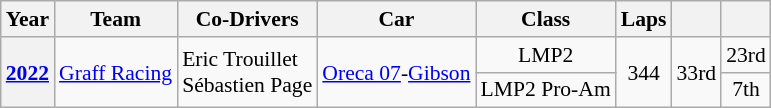<table class="wikitable" style="text-align:center; font-size:90%">
<tr>
<th>Year</th>
<th>Team</th>
<th>Co-Drivers</th>
<th>Car</th>
<th>Class</th>
<th>Laps</th>
<th></th>
<th></th>
</tr>
<tr>
<th rowspan=2><a href='#'>2022</a></th>
<td rowspan=2 align="left"> <a href='#'>Graff Racing</a></td>
<td rowspan=2 align="left"> Eric Trouillet<br> Sébastien Page</td>
<td rowspan=2 align="left"><a href='#'>Oreca 07</a>-<a href='#'>Gibson</a></td>
<td>LMP2</td>
<td rowspan=2>344</td>
<td rowspan=2>33rd</td>
<td>23rd</td>
</tr>
<tr>
<td>LMP2 Pro-Am</td>
<td>7th</td>
</tr>
</table>
